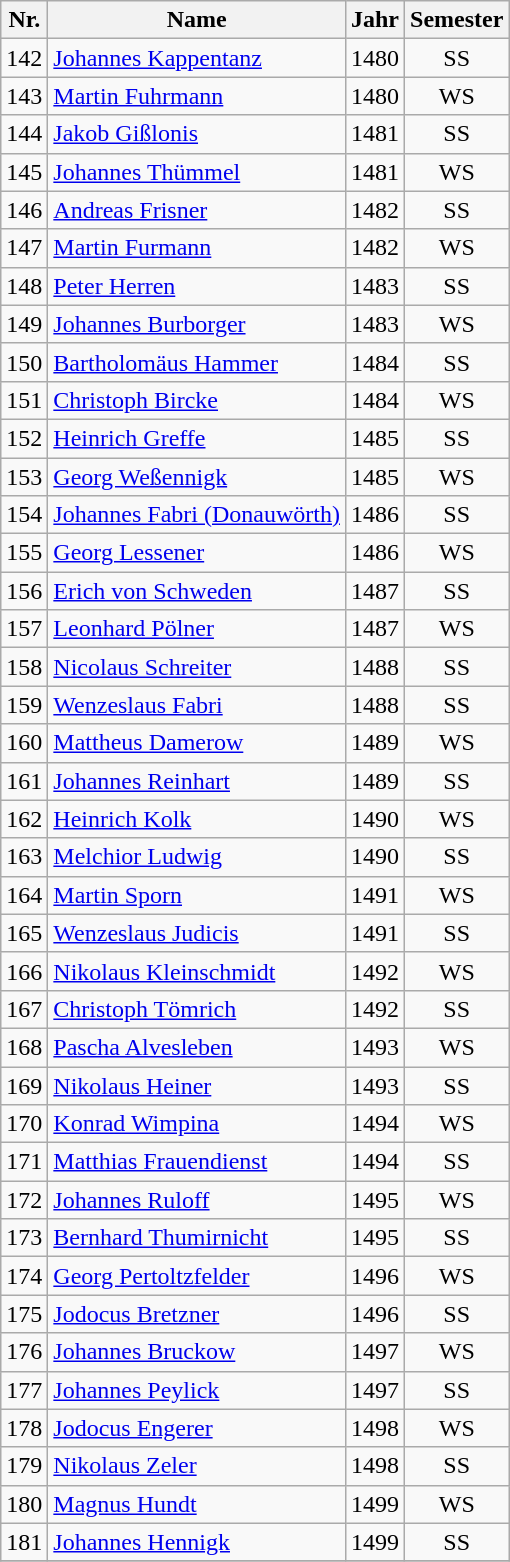<table class="wikitable">
<tr>
<th bgcolor="silver">Nr.</th>
<th bgcolor="silver">Name</th>
<th bgcolor="silver">Jahr</th>
<th bgcolor="silver">Semester</th>
</tr>
<tr>
<td>142</td>
<td><a href='#'>Johannes Kappentanz</a></td>
<td>1480</td>
<td align="center">SS</td>
</tr>
<tr>
<td>143</td>
<td><a href='#'>Martin Fuhrmann</a></td>
<td>1480</td>
<td align="center">WS</td>
</tr>
<tr>
<td>144</td>
<td><a href='#'>Jakob Gißlonis</a></td>
<td>1481</td>
<td align="center">SS</td>
</tr>
<tr>
<td>145</td>
<td><a href='#'>Johannes Thümmel</a></td>
<td>1481</td>
<td align="center">WS</td>
</tr>
<tr>
<td>146</td>
<td><a href='#'>Andreas Frisner</a></td>
<td>1482</td>
<td align="center">SS</td>
</tr>
<tr>
<td>147</td>
<td><a href='#'>Martin Furmann</a></td>
<td>1482</td>
<td align="center">WS</td>
</tr>
<tr>
<td>148</td>
<td><a href='#'>Peter Herren</a></td>
<td>1483</td>
<td align="center">SS</td>
</tr>
<tr>
<td>149</td>
<td><a href='#'>Johannes Burborger</a></td>
<td>1483</td>
<td align="center">WS</td>
</tr>
<tr>
<td>150</td>
<td><a href='#'>Bartholomäus Hammer</a></td>
<td>1484</td>
<td align="center">SS</td>
</tr>
<tr>
<td>151</td>
<td><a href='#'>Christoph Bircke</a></td>
<td>1484</td>
<td align="center">WS</td>
</tr>
<tr>
<td>152</td>
<td><a href='#'>Heinrich Greffe</a></td>
<td>1485</td>
<td align="center">SS</td>
</tr>
<tr>
<td>153</td>
<td><a href='#'>Georg Weßennigk</a></td>
<td>1485</td>
<td align="center">WS</td>
</tr>
<tr>
<td>154</td>
<td><a href='#'>Johannes Fabri (Donauwörth)</a></td>
<td>1486</td>
<td align="center">SS</td>
</tr>
<tr>
<td>155</td>
<td><a href='#'>Georg Lessener</a></td>
<td>1486</td>
<td align="center">WS</td>
</tr>
<tr>
<td>156</td>
<td><a href='#'>Erich von Schweden</a></td>
<td>1487</td>
<td align="center">SS</td>
</tr>
<tr>
<td>157</td>
<td><a href='#'>Leonhard Pölner</a></td>
<td>1487</td>
<td align="center">WS</td>
</tr>
<tr>
<td>158</td>
<td><a href='#'>Nicolaus Schreiter</a></td>
<td>1488</td>
<td align="center">SS</td>
</tr>
<tr>
<td>159</td>
<td><a href='#'>Wenzeslaus Fabri</a></td>
<td>1488</td>
<td align="center">SS</td>
</tr>
<tr>
<td>160</td>
<td><a href='#'>Mattheus Damerow</a></td>
<td>1489</td>
<td align="center">WS</td>
</tr>
<tr>
<td>161</td>
<td><a href='#'>Johannes Reinhart</a></td>
<td>1489</td>
<td align="center">SS</td>
</tr>
<tr>
<td>162</td>
<td><a href='#'>Heinrich Kolk</a></td>
<td>1490</td>
<td align="center">WS</td>
</tr>
<tr>
<td>163</td>
<td><a href='#'>Melchior Ludwig</a></td>
<td>1490</td>
<td align="center">SS</td>
</tr>
<tr>
<td>164</td>
<td><a href='#'>Martin Sporn</a></td>
<td>1491</td>
<td align="center">WS</td>
</tr>
<tr>
<td>165</td>
<td><a href='#'>Wenzeslaus Judicis</a></td>
<td>1491</td>
<td align="center">SS</td>
</tr>
<tr>
<td>166</td>
<td><a href='#'>Nikolaus Kleinschmidt</a></td>
<td>1492</td>
<td align="center">WS</td>
</tr>
<tr>
<td>167</td>
<td><a href='#'>Christoph Tömrich</a></td>
<td>1492</td>
<td align="center">SS</td>
</tr>
<tr>
<td>168</td>
<td><a href='#'>Pascha Alvesleben</a></td>
<td>1493</td>
<td align="center">WS</td>
</tr>
<tr>
<td>169</td>
<td><a href='#'>Nikolaus Heiner</a></td>
<td>1493</td>
<td align="center">SS</td>
</tr>
<tr>
<td>170</td>
<td><a href='#'>Konrad Wimpina</a></td>
<td>1494</td>
<td align="center">WS</td>
</tr>
<tr>
<td>171</td>
<td><a href='#'>Matthias Frauendienst</a></td>
<td>1494</td>
<td align="center">SS</td>
</tr>
<tr>
<td>172</td>
<td><a href='#'>Johannes Ruloff</a></td>
<td>1495</td>
<td align="center">WS</td>
</tr>
<tr>
<td>173</td>
<td><a href='#'>Bernhard Thumirnicht</a></td>
<td>1495</td>
<td align="center">SS</td>
</tr>
<tr>
<td>174</td>
<td><a href='#'>Georg Pertoltzfelder</a></td>
<td>1496</td>
<td align="center">WS</td>
</tr>
<tr>
<td>175</td>
<td><a href='#'>Jodocus Bretzner</a></td>
<td>1496</td>
<td align="center">SS</td>
</tr>
<tr>
<td>176</td>
<td><a href='#'>Johannes Bruckow</a></td>
<td>1497</td>
<td align="center">WS</td>
</tr>
<tr>
<td>177</td>
<td><a href='#'>Johannes Peylick</a></td>
<td>1497</td>
<td align="center">SS</td>
</tr>
<tr>
<td>178</td>
<td><a href='#'>Jodocus Engerer</a></td>
<td>1498</td>
<td align="center">WS</td>
</tr>
<tr>
<td>179</td>
<td><a href='#'>Nikolaus Zeler</a></td>
<td>1498</td>
<td align="center">SS</td>
</tr>
<tr>
<td>180</td>
<td><a href='#'>Magnus Hundt</a></td>
<td>1499</td>
<td align="center">WS</td>
</tr>
<tr>
<td>181</td>
<td><a href='#'>Johannes Hennigk</a></td>
<td>1499</td>
<td align="center">SS</td>
</tr>
<tr>
</tr>
</table>
